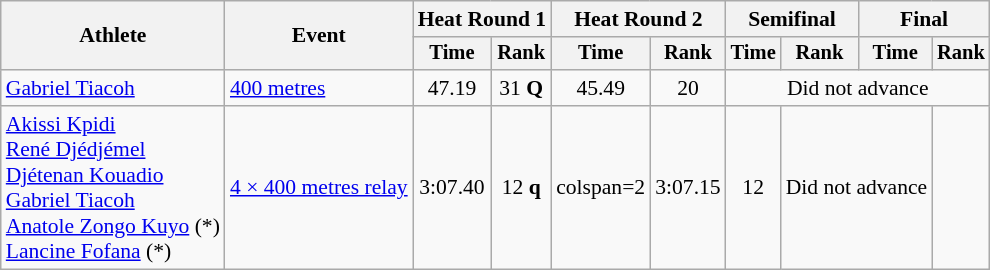<table class=wikitable style="font-size:90%; text-align:center">
<tr>
<th rowspan=2>Athlete</th>
<th rowspan=2>Event</th>
<th colspan=2>Heat Round 1</th>
<th colspan=2>Heat Round 2</th>
<th colspan=2>Semifinal</th>
<th colspan=2>Final</th>
</tr>
<tr style=font-size:95%>
<th>Time</th>
<th>Rank</th>
<th>Time</th>
<th>Rank</th>
<th>Time</th>
<th>Rank</th>
<th>Time</th>
<th>Rank</th>
</tr>
<tr align=center>
<td align=left><a href='#'>Gabriel Tiacoh</a></td>
<td align=left><a href='#'>400 metres</a></td>
<td>47.19</td>
<td>31 <strong>Q</strong></td>
<td>45.49</td>
<td>20</td>
<td colspan=4>Did not advance</td>
</tr>
<tr align=center>
<td align=left><a href='#'>Akissi Kpidi</a><br><a href='#'>René Djédjémel</a><br><a href='#'>Djétenan Kouadio</a><br><a href='#'>Gabriel Tiacoh</a><br><a href='#'>Anatole Zongo Kuyo</a> (*)<br><a href='#'>Lancine Fofana</a> (*)</td>
<td align=left><a href='#'>4 × 400 metres relay</a></td>
<td>3:07.40</td>
<td>12 <strong>q</strong></td>
<td>colspan=2</td>
<td>3:07.15</td>
<td>12</td>
<td colspan=2>Did not advance</td>
</tr>
</table>
